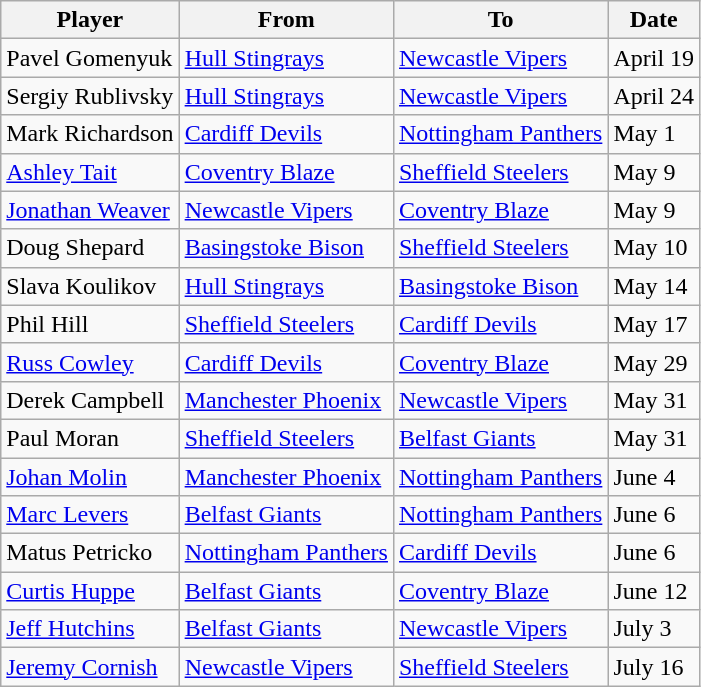<table class="wikitable">
<tr>
<th>Player</th>
<th>From</th>
<th>To</th>
<th>Date</th>
</tr>
<tr>
<td> Pavel Gomenyuk</td>
<td><a href='#'>Hull Stingrays</a></td>
<td><a href='#'>Newcastle Vipers</a></td>
<td>April 19</td>
</tr>
<tr>
<td> Sergiy Rublivsky</td>
<td><a href='#'>Hull Stingrays</a></td>
<td><a href='#'>Newcastle Vipers</a></td>
<td>April 24</td>
</tr>
<tr>
<td> Mark Richardson</td>
<td><a href='#'>Cardiff Devils</a></td>
<td><a href='#'>Nottingham Panthers</a></td>
<td>May 1</td>
</tr>
<tr>
<td> <a href='#'>Ashley Tait</a></td>
<td><a href='#'>Coventry Blaze</a></td>
<td><a href='#'>Sheffield Steelers</a></td>
<td>May 9</td>
</tr>
<tr>
<td> <a href='#'>Jonathan Weaver</a></td>
<td><a href='#'>Newcastle Vipers</a></td>
<td><a href='#'>Coventry Blaze</a></td>
<td>May 9</td>
</tr>
<tr>
<td> Doug Shepard</td>
<td><a href='#'>Basingstoke Bison</a></td>
<td><a href='#'>Sheffield Steelers</a></td>
<td>May 10</td>
</tr>
<tr>
<td> Slava Koulikov</td>
<td><a href='#'>Hull Stingrays</a></td>
<td><a href='#'>Basingstoke Bison</a></td>
<td>May 14</td>
</tr>
<tr>
<td> Phil Hill</td>
<td><a href='#'>Sheffield Steelers</a></td>
<td><a href='#'>Cardiff Devils</a></td>
<td>May 17</td>
</tr>
<tr>
<td> <a href='#'>Russ Cowley</a></td>
<td><a href='#'>Cardiff Devils</a></td>
<td><a href='#'>Coventry Blaze</a></td>
<td>May 29</td>
</tr>
<tr>
<td> Derek Campbell</td>
<td><a href='#'>Manchester Phoenix</a></td>
<td><a href='#'>Newcastle Vipers</a></td>
<td>May 31</td>
</tr>
<tr>
<td> Paul Moran</td>
<td><a href='#'>Sheffield Steelers</a></td>
<td><a href='#'>Belfast Giants</a></td>
<td>May 31</td>
</tr>
<tr>
<td> <a href='#'>Johan Molin</a></td>
<td><a href='#'>Manchester Phoenix</a></td>
<td><a href='#'>Nottingham Panthers</a></td>
<td>June 4</td>
</tr>
<tr>
<td> <a href='#'>Marc Levers</a></td>
<td><a href='#'>Belfast Giants</a></td>
<td><a href='#'>Nottingham Panthers</a></td>
<td>June 6</td>
</tr>
<tr>
<td> Matus Petricko</td>
<td><a href='#'>Nottingham Panthers</a></td>
<td><a href='#'>Cardiff Devils</a></td>
<td>June 6</td>
</tr>
<tr>
<td> <a href='#'>Curtis Huppe</a></td>
<td><a href='#'>Belfast Giants</a></td>
<td><a href='#'>Coventry Blaze</a></td>
<td>June 12</td>
</tr>
<tr>
<td> <a href='#'>Jeff Hutchins</a></td>
<td><a href='#'>Belfast Giants</a></td>
<td><a href='#'>Newcastle Vipers</a></td>
<td>July 3</td>
</tr>
<tr>
<td> <a href='#'>Jeremy Cornish</a></td>
<td><a href='#'>Newcastle Vipers</a></td>
<td><a href='#'>Sheffield Steelers</a></td>
<td>July 16</td>
</tr>
</table>
